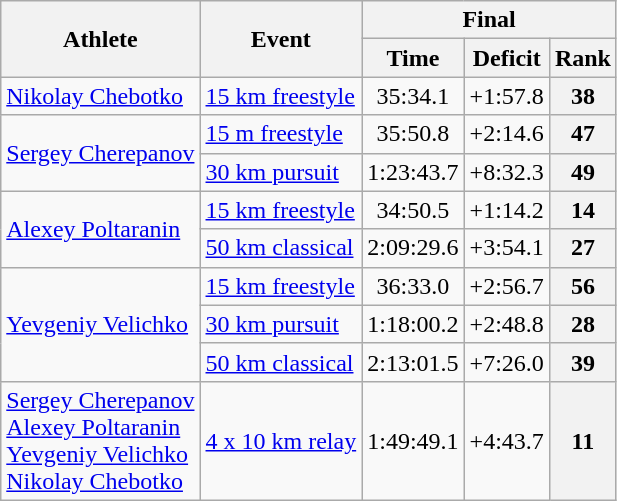<table class="wikitable">
<tr>
<th rowspan="2">Athlete</th>
<th rowspan="2">Event</th>
<th colspan="3">Final</th>
</tr>
<tr>
<th>Time</th>
<th>Deficit</th>
<th>Rank</th>
</tr>
<tr>
<td><a href='#'>Nikolay Chebotko</a></td>
<td><a href='#'>15 km freestyle</a></td>
<td align="center">35:34.1</td>
<td align="center">+1:57.8</td>
<th align="center">38</th>
</tr>
<tr>
<td rowspan=2><a href='#'>Sergey Cherepanov</a></td>
<td><a href='#'>15 m freestyle</a></td>
<td align="center">35:50.8</td>
<td align="center">+2:14.6</td>
<th align="center">47</th>
</tr>
<tr>
<td><a href='#'>30 km pursuit</a></td>
<td align="center">1:23:43.7</td>
<td align="center">+8:32.3</td>
<th align="center">49</th>
</tr>
<tr>
<td rowspan=2><a href='#'>Alexey Poltaranin</a></td>
<td><a href='#'>15 km freestyle</a></td>
<td align="center">34:50.5</td>
<td align="center">+1:14.2</td>
<th align="center">14</th>
</tr>
<tr>
<td><a href='#'>50 km classical</a></td>
<td align="center">2:09:29.6</td>
<td align="center">+3:54.1</td>
<th align="center">27</th>
</tr>
<tr>
<td rowspan=3><a href='#'>Yevgeniy Velichko</a></td>
<td><a href='#'>15 km freestyle</a></td>
<td align="center">36:33.0</td>
<td align="center">+2:56.7</td>
<th align="center">56</th>
</tr>
<tr>
<td><a href='#'>30 km pursuit</a></td>
<td align="center">1:18:00.2</td>
<td align="center">+2:48.8</td>
<th align="center">28</th>
</tr>
<tr>
<td><a href='#'>50 km classical</a></td>
<td align="center">2:13:01.5</td>
<td align="center">+7:26.0</td>
<th align="center">39</th>
</tr>
<tr>
<td><a href='#'>Sergey Cherepanov</a><br><a href='#'>Alexey Poltaranin</a><br><a href='#'>Yevgeniy Velichko</a><br><a href='#'>Nikolay Chebotko</a></td>
<td><a href='#'>4 x 10 km relay</a></td>
<td align="center">1:49:49.1</td>
<td align="center">+4:43.7</td>
<th align="center">11</th>
</tr>
</table>
